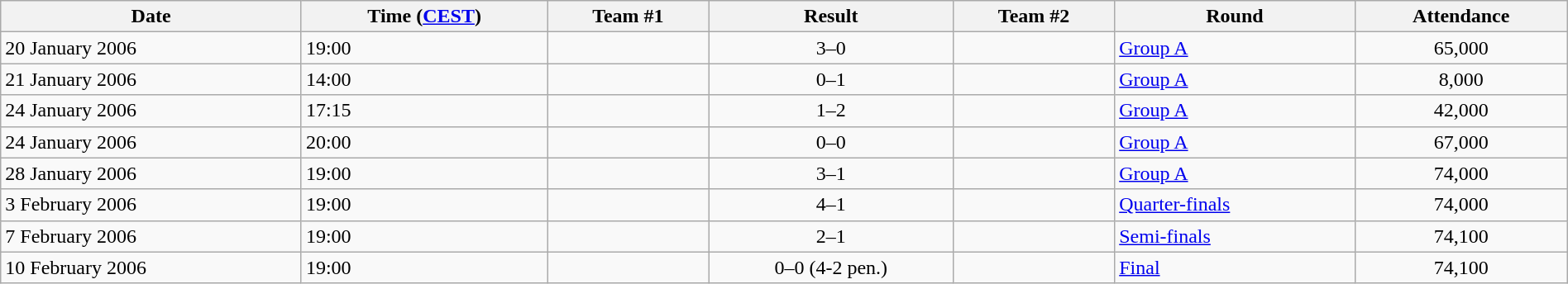<table class="wikitable" style="text-align: left;" width="100%">
<tr>
<th>Date</th>
<th>Time (<a href='#'>CEST</a>)</th>
<th>Team #1</th>
<th>Result</th>
<th>Team #2</th>
<th>Round</th>
<th>Attendance</th>
</tr>
<tr>
<td>20 January 2006</td>
<td>19:00</td>
<td></td>
<td style="text-align:center;">3–0</td>
<td></td>
<td><a href='#'>Group A</a></td>
<td style="text-align:center;">65,000</td>
</tr>
<tr>
<td>21 January 2006</td>
<td>14:00</td>
<td></td>
<td style="text-align:center;">0–1</td>
<td></td>
<td><a href='#'>Group A</a></td>
<td style="text-align:center;">8,000</td>
</tr>
<tr>
<td>24 January 2006</td>
<td>17:15</td>
<td></td>
<td style="text-align:center;">1–2</td>
<td></td>
<td><a href='#'>Group A</a></td>
<td style="text-align:center;">42,000</td>
</tr>
<tr>
<td>24 January 2006</td>
<td>20:00</td>
<td></td>
<td style="text-align:center;">0–0</td>
<td></td>
<td><a href='#'>Group A</a></td>
<td style="text-align:center;">67,000</td>
</tr>
<tr>
<td>28 January 2006</td>
<td>19:00</td>
<td></td>
<td style="text-align:center;">3–1</td>
<td></td>
<td><a href='#'>Group A</a></td>
<td style="text-align:center;">74,000</td>
</tr>
<tr>
<td>3 February 2006</td>
<td>19:00</td>
<td></td>
<td style="text-align:center;">4–1</td>
<td></td>
<td><a href='#'>Quarter-finals</a></td>
<td style="text-align:center;">74,000</td>
</tr>
<tr>
<td>7 February 2006</td>
<td>19:00</td>
<td></td>
<td style="text-align:center;">2–1</td>
<td></td>
<td><a href='#'>Semi-finals</a></td>
<td style="text-align:center;">74,100</td>
</tr>
<tr>
<td>10 February 2006</td>
<td>19:00</td>
<td></td>
<td style="text-align:center;">0–0 (4-2 pen.)</td>
<td></td>
<td><a href='#'>Final</a></td>
<td style="text-align:center;">74,100</td>
</tr>
</table>
